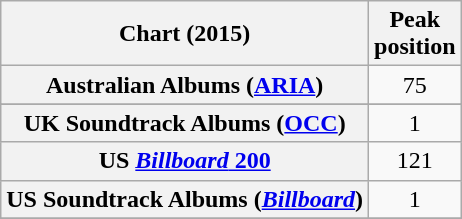<table class="wikitable sortable plainrowheaders" style="text-align:center">
<tr>
<th scope="col">Chart (2015)</th>
<th scope="col">Peak<br> position</th>
</tr>
<tr>
<th scope="row">Australian Albums (<a href='#'>ARIA</a>)</th>
<td>75</td>
</tr>
<tr>
</tr>
<tr>
</tr>
<tr>
</tr>
<tr>
</tr>
<tr>
</tr>
<tr>
</tr>
<tr>
</tr>
<tr>
</tr>
<tr>
</tr>
<tr>
<th scope="row">UK Soundtrack Albums (<a href='#'>OCC</a>)</th>
<td>1</td>
</tr>
<tr>
<th scope="row">US <a href='#'><em>Billboard</em> 200</a></th>
<td>121</td>
</tr>
<tr>
<th scope="row">US Soundtrack Albums (<em><a href='#'>Billboard</a></em>)</th>
<td>1</td>
</tr>
<tr>
</tr>
</table>
